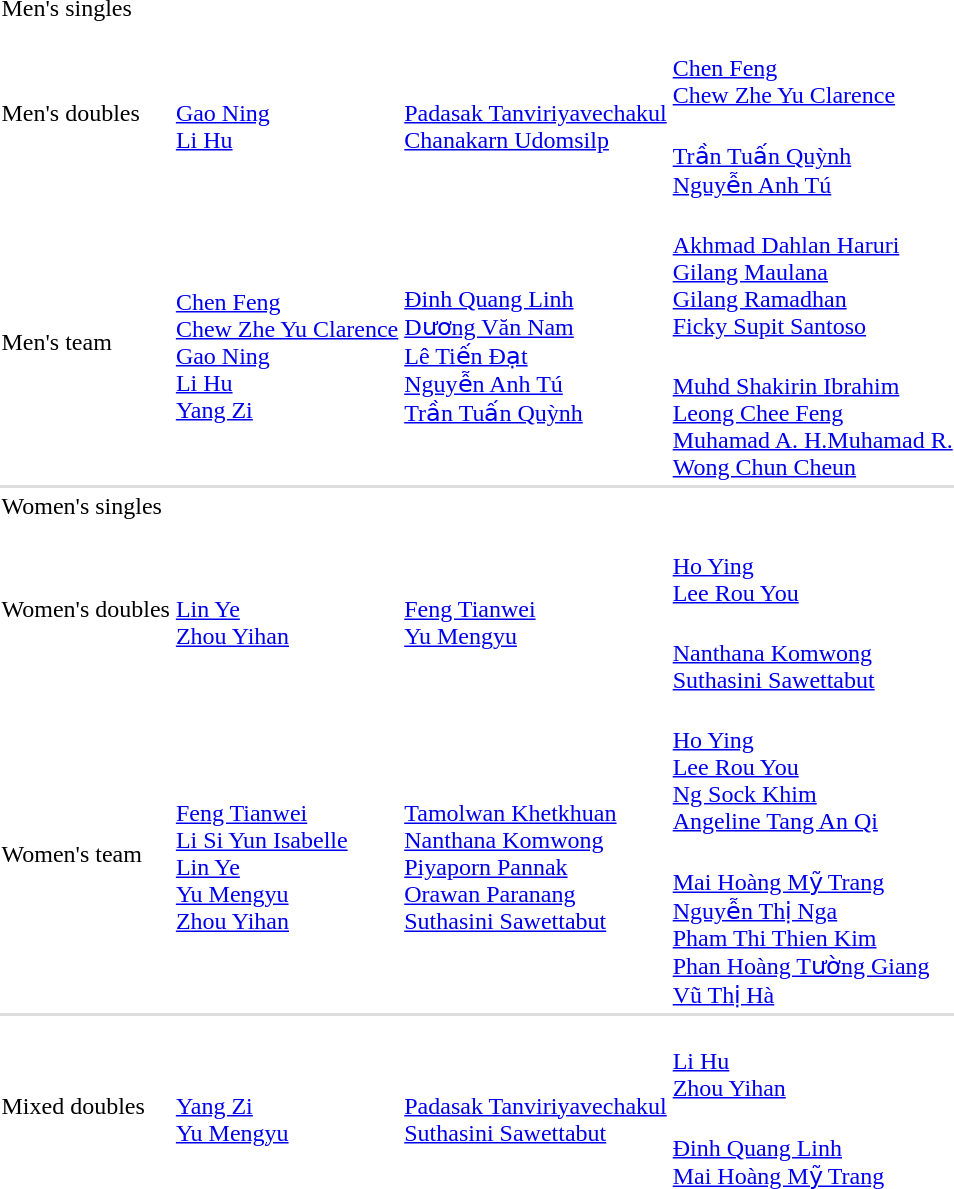<table>
<tr>
<td rowspan=2>Men's singles<br></td>
<td rowspan=2></td>
<td rowspan=2></td>
<td></td>
</tr>
<tr>
<td></td>
</tr>
<tr>
<td rowspan=2>Men's doubles<br></td>
<td rowspan=2><br><a href='#'>Gao Ning</a><br><a href='#'>Li Hu</a></td>
<td rowspan=2><br><a href='#'>Padasak Tanviriyavechakul</a><br><a href='#'>Chanakarn Udomsilp</a></td>
<td><br><a href='#'>Chen Feng</a><br><a href='#'>Chew Zhe Yu Clarence</a></td>
</tr>
<tr>
<td><br><a href='#'>Trần Tuấn Quỳnh</a><br><a href='#'>Nguyễn Anh Tú</a></td>
</tr>
<tr>
<td rowspan=2>Men's team<br></td>
<td rowspan=2><br><a href='#'>Chen Feng</a><br><a href='#'>Chew Zhe Yu Clarence</a><br><a href='#'>Gao Ning</a><br><a href='#'>Li Hu</a><br><a href='#'>Yang Zi</a></td>
<td rowspan=2><br><a href='#'>Đinh Quang Linh</a><br><a href='#'>Dương Văn Nam</a><br><a href='#'>Lê Tiến Đạt</a><br><a href='#'>Nguyễn Anh Tú</a><br><a href='#'>Trần Tuấn Quỳnh</a></td>
<td><br><a href='#'>Akhmad Dahlan Haruri</a><br><a href='#'>Gilang Maulana</a><br><a href='#'>Gilang Ramadhan</a><br><a href='#'>Ficky Supit Santoso</a></td>
</tr>
<tr>
<td><br><a href='#'>Muhd Shakirin Ibrahim</a><br><a href='#'>Leong Chee Feng</a><br><a href='#'>Muhamad A. H.Muhamad R.</a><br><a href='#'>Wong Chun Cheun</a></td>
</tr>
<tr>
<td colspan="7" style="background-color:#dddddd;"></td>
</tr>
<tr>
<td rowspan=2>Women's singles<br></td>
<td rowspan=2></td>
<td rowspan=2></td>
<td></td>
</tr>
<tr>
<td></td>
</tr>
<tr>
<td rowspan=2>Women's doubles<br></td>
<td rowspan=2><br><a href='#'>Lin Ye</a><br><a href='#'>Zhou Yihan</a></td>
<td rowspan=2><br><a href='#'>Feng Tianwei</a><br><a href='#'>Yu Mengyu</a></td>
<td><br><a href='#'>Ho Ying</a><br><a href='#'>Lee Rou You</a></td>
</tr>
<tr>
<td><br><a href='#'>Nanthana Komwong</a><br><a href='#'>Suthasini Sawettabut</a></td>
</tr>
<tr>
<td rowspan=2>Women's team<br></td>
<td rowspan=2><br><a href='#'>Feng Tianwei</a><br><a href='#'>Li Si Yun Isabelle</a><br><a href='#'>Lin Ye</a><br><a href='#'>Yu Mengyu</a><br><a href='#'>Zhou Yihan</a></td>
<td rowspan=2><br><a href='#'>Tamolwan Khetkhuan</a><br><a href='#'>Nanthana Komwong</a><br><a href='#'>Piyaporn Pannak</a><br><a href='#'>Orawan Paranang</a><br><a href='#'>Suthasini Sawettabut</a></td>
<td><br><a href='#'>Ho Ying</a><br><a href='#'>Lee Rou You</a><br><a href='#'>Ng Sock Khim</a><br><a href='#'>Angeline Tang An Qi</a></td>
</tr>
<tr>
<td><br><a href='#'>Mai Hoàng Mỹ Trang</a><br><a href='#'>Nguyễn Thị Nga</a><br><a href='#'>Pham Thi Thien Kim</a><br><a href='#'>Phan Hoàng Tường Giang</a><br><a href='#'>Vũ Thị Hà</a></td>
</tr>
<tr>
<td colspan="7" style="background-color:#dddddd;"></td>
</tr>
<tr>
<td rowspan=2>Mixed doubles<br></td>
<td rowspan=2><br><a href='#'>Yang Zi</a><br><a href='#'>Yu Mengyu</a></td>
<td rowspan=2><br><a href='#'>Padasak Tanviriyavechakul</a><br><a href='#'>Suthasini Sawettabut</a></td>
<td><br><a href='#'>Li Hu</a><br><a href='#'>Zhou Yihan</a></td>
</tr>
<tr>
<td><br> <a href='#'>Đinh Quang Linh</a><br><a href='#'>Mai Hoàng Mỹ Trang</a></td>
</tr>
</table>
